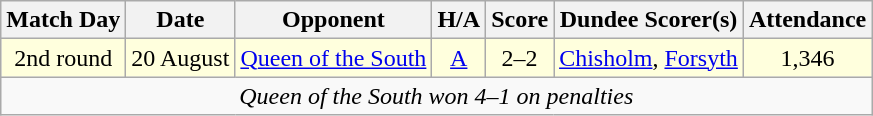<table class="wikitable" style="text-align:center">
<tr>
<th>Match Day</th>
<th>Date</th>
<th>Opponent</th>
<th>H/A</th>
<th>Score</th>
<th>Dundee Scorer(s)</th>
<th>Attendance</th>
</tr>
<tr bgcolor="#FFFFDD">
<td>2nd round</td>
<td align="left">20 August</td>
<td align="left"><a href='#'>Queen of the South</a></td>
<td><a href='#'>A</a></td>
<td>2–2</td>
<td align="left"><a href='#'>Chisholm</a>, <a href='#'>Forsyth</a></td>
<td>1,346</td>
</tr>
<tr>
<td colspan="7"><em>Queen of the South won 4–1 on penalties</em></td>
</tr>
</table>
